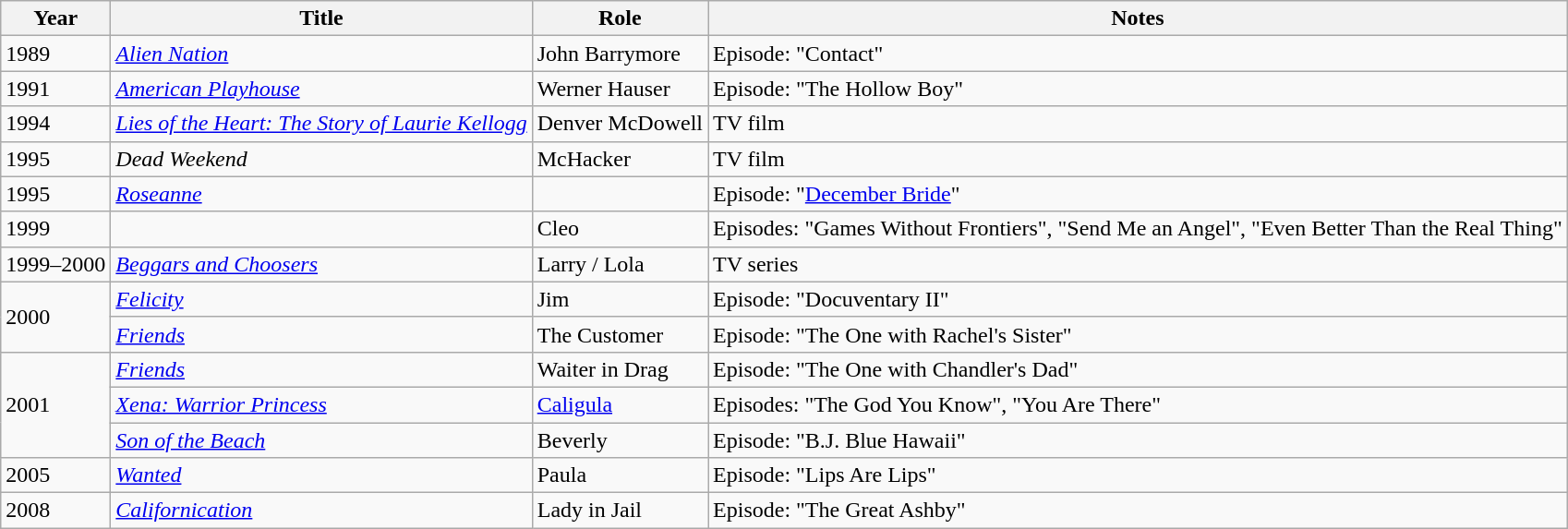<table class="wikitable sortable">
<tr>
<th>Year</th>
<th>Title</th>
<th>Role</th>
<th class="unsortable">Notes</th>
</tr>
<tr>
<td>1989</td>
<td><em><a href='#'>Alien Nation</a></em></td>
<td>John Barrymore</td>
<td>Episode: "Contact"</td>
</tr>
<tr>
<td>1991</td>
<td><em><a href='#'>American Playhouse</a></em></td>
<td>Werner Hauser</td>
<td>Episode: "The Hollow Boy"</td>
</tr>
<tr>
<td>1994</td>
<td><em><a href='#'>Lies of the Heart: The Story of Laurie Kellogg</a></em></td>
<td>Denver McDowell</td>
<td>TV film</td>
</tr>
<tr>
<td>1995</td>
<td><em>Dead Weekend</em></td>
<td>McHacker</td>
<td>TV film</td>
</tr>
<tr>
<td>1995</td>
<td><em><a href='#'>Roseanne</a></em></td>
<td></td>
<td>Episode: "<a href='#'>December Bride</a>"</td>
</tr>
<tr>
<td>1999</td>
<td><em></em></td>
<td>Cleo</td>
<td>Episodes: "Games Without Frontiers", "Send Me an Angel", "Even Better Than the Real Thing"</td>
</tr>
<tr>
<td>1999–2000</td>
<td><em><a href='#'>Beggars and Choosers</a></em></td>
<td>Larry / Lola</td>
<td>TV series</td>
</tr>
<tr>
<td rowspan="2">2000</td>
<td><em><a href='#'>Felicity</a></em></td>
<td>Jim</td>
<td>Episode: "Docuventary II"</td>
</tr>
<tr>
<td><em><a href='#'>Friends</a></em></td>
<td>The Customer</td>
<td>Episode: "The One with Rachel's Sister"</td>
</tr>
<tr>
<td rowspan="3">2001</td>
<td><em><a href='#'>Friends</a></em></td>
<td>Waiter in Drag</td>
<td>Episode: "The One with Chandler's Dad"</td>
</tr>
<tr>
<td><em><a href='#'>Xena: Warrior Princess</a></em></td>
<td><a href='#'>Caligula</a></td>
<td>Episodes: "The God You Know", "You Are There"</td>
</tr>
<tr>
<td><em><a href='#'>Son of the Beach</a></em></td>
<td>Beverly</td>
<td>Episode: "B.J. Blue Hawaii"</td>
</tr>
<tr>
<td>2005</td>
<td><em><a href='#'>Wanted</a></em></td>
<td>Paula</td>
<td>Episode: "Lips Are Lips"</td>
</tr>
<tr>
<td>2008</td>
<td><em><a href='#'>Californication</a></em></td>
<td>Lady in Jail</td>
<td>Episode: "The Great Ashby"</td>
</tr>
</table>
